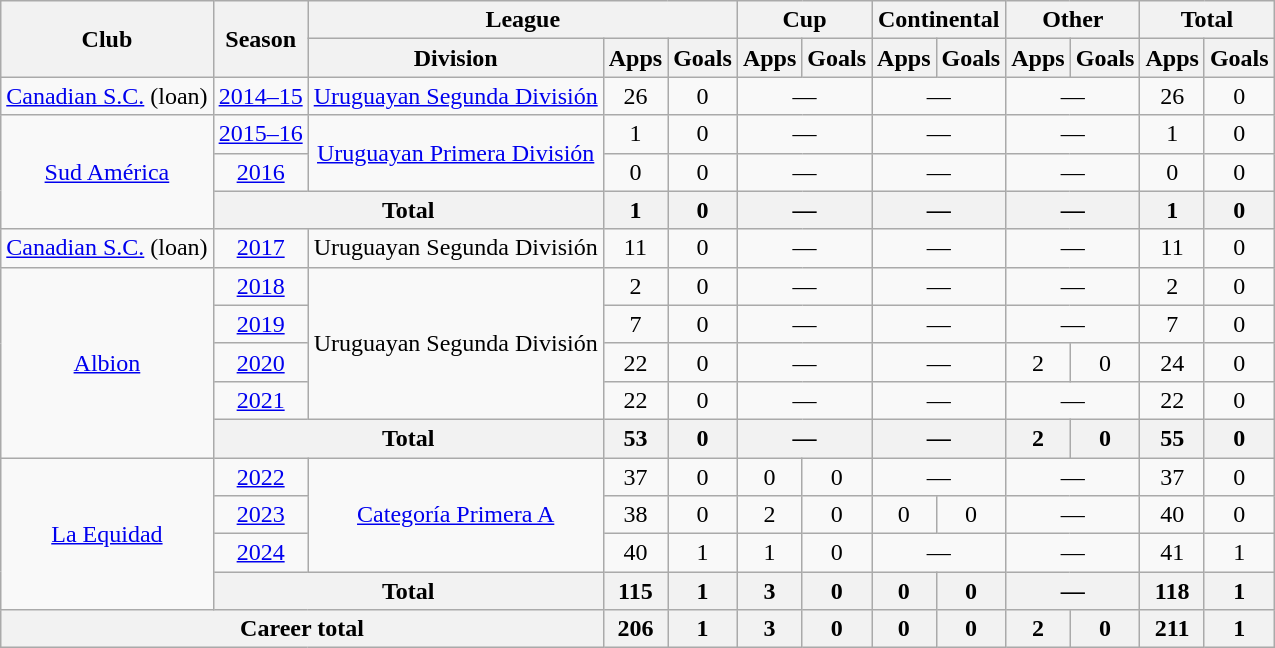<table class="wikitable" style="text-align:center">
<tr>
<th rowspan="2">Club</th>
<th rowspan="2">Season</th>
<th colspan="3">League</th>
<th colspan="2">Cup</th>
<th colspan="2">Continental</th>
<th colspan="2">Other</th>
<th colspan="2">Total</th>
</tr>
<tr>
<th>Division</th>
<th>Apps</th>
<th>Goals</th>
<th>Apps</th>
<th>Goals</th>
<th>Apps</th>
<th>Goals</th>
<th>Apps</th>
<th>Goals</th>
<th>Apps</th>
<th>Goals</th>
</tr>
<tr>
<td><a href='#'>Canadian S.C.</a> (loan)</td>
<td><a href='#'>2014–15</a></td>
<td><a href='#'>Uruguayan Segunda División</a></td>
<td>26</td>
<td>0</td>
<td colspan="2">—</td>
<td colspan="2">—</td>
<td colspan="2">—</td>
<td>26</td>
<td>0</td>
</tr>
<tr>
<td rowspan="3"><a href='#'>Sud América</a></td>
<td><a href='#'>2015–16</a></td>
<td rowspan="2"><a href='#'>Uruguayan Primera División</a></td>
<td>1</td>
<td>0</td>
<td colspan="2">—</td>
<td colspan="2">—</td>
<td colspan="2">—</td>
<td>1</td>
<td>0</td>
</tr>
<tr>
<td><a href='#'>2016</a></td>
<td>0</td>
<td>0</td>
<td colspan="2">—</td>
<td colspan="2">—</td>
<td colspan="2">—</td>
<td>0</td>
<td>0</td>
</tr>
<tr>
<th colspan="2">Total</th>
<th>1</th>
<th>0</th>
<th colspan="2">—</th>
<th colspan="2">—</th>
<th colspan="2">—</th>
<th>1</th>
<th>0</th>
</tr>
<tr>
<td><a href='#'>Canadian S.C.</a> (loan)</td>
<td><a href='#'>2017</a></td>
<td>Uruguayan Segunda División</td>
<td>11</td>
<td>0</td>
<td colspan="2">—</td>
<td colspan="2">—</td>
<td colspan="2">—</td>
<td>11</td>
<td>0</td>
</tr>
<tr>
<td rowspan="5"><a href='#'>Albion</a></td>
<td><a href='#'>2018</a></td>
<td rowspan="4">Uruguayan Segunda División</td>
<td>2</td>
<td>0</td>
<td colspan="2">—</td>
<td colspan="2">—</td>
<td colspan="2">—</td>
<td>2</td>
<td>0</td>
</tr>
<tr>
<td><a href='#'>2019</a></td>
<td>7</td>
<td>0</td>
<td colspan="2">—</td>
<td colspan="2">—</td>
<td colspan="2">—</td>
<td>7</td>
<td>0</td>
</tr>
<tr>
<td><a href='#'>2020</a></td>
<td>22</td>
<td>0</td>
<td colspan="2">—</td>
<td colspan="2">—</td>
<td>2</td>
<td>0</td>
<td>24</td>
<td>0</td>
</tr>
<tr>
<td><a href='#'>2021</a></td>
<td>22</td>
<td>0</td>
<td colspan="2">—</td>
<td colspan="2">—</td>
<td colspan="2">—</td>
<td>22</td>
<td>0</td>
</tr>
<tr>
<th colspan="2">Total</th>
<th>53</th>
<th>0</th>
<th colspan="2">—</th>
<th colspan="2">—</th>
<th>2</th>
<th>0</th>
<th>55</th>
<th>0</th>
</tr>
<tr>
<td rowspan="4"><a href='#'>La Equidad</a></td>
<td><a href='#'>2022</a></td>
<td rowspan="3"><a href='#'>Categoría Primera A</a></td>
<td>37</td>
<td>0</td>
<td>0</td>
<td>0</td>
<td colspan="2">—</td>
<td colspan="2">—</td>
<td>37</td>
<td>0</td>
</tr>
<tr>
<td><a href='#'>2023</a></td>
<td>38</td>
<td>0</td>
<td>2</td>
<td>0</td>
<td>0</td>
<td>0</td>
<td colspan="2">—</td>
<td>40</td>
<td>0</td>
</tr>
<tr>
<td><a href='#'>2024</a></td>
<td>40</td>
<td>1</td>
<td>1</td>
<td>0</td>
<td colspan="2">—</td>
<td colspan="2">—</td>
<td>41</td>
<td>1</td>
</tr>
<tr>
<th colspan="2">Total</th>
<th>115</th>
<th>1</th>
<th>3</th>
<th>0</th>
<th>0</th>
<th>0</th>
<th colspan="2">—</th>
<th>118</th>
<th>1</th>
</tr>
<tr>
<th colspan="3">Career total</th>
<th>206</th>
<th>1</th>
<th>3</th>
<th>0</th>
<th>0</th>
<th>0</th>
<th>2</th>
<th>0</th>
<th>211</th>
<th>1</th>
</tr>
</table>
